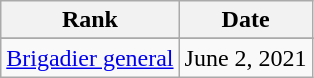<table class="wikitable">
<tr>
<th>Rank</th>
<th>Date</th>
</tr>
<tr>
</tr>
<tr>
<td> <a href='#'>Brigadier general</a></td>
<td>June 2, 2021</td>
</tr>
</table>
